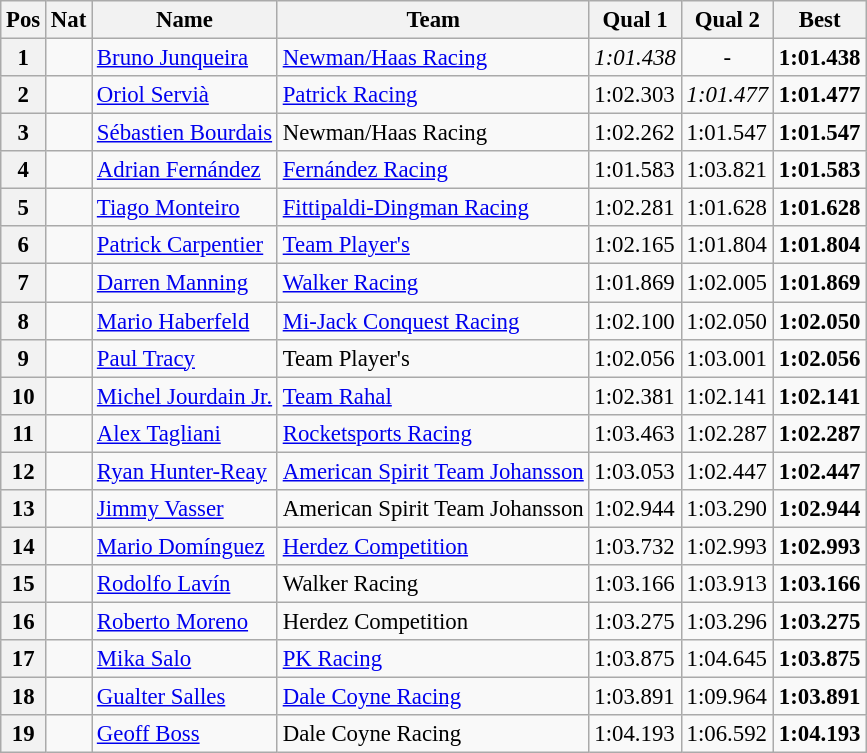<table class="wikitable" style="font-size: 95%;">
<tr>
<th>Pos</th>
<th>Nat</th>
<th>Name</th>
<th>Team</th>
<th>Qual 1</th>
<th>Qual 2</th>
<th>Best</th>
</tr>
<tr>
<th>1</th>
<td></td>
<td><a href='#'>Bruno Junqueira</a></td>
<td><a href='#'>Newman/Haas Racing</a></td>
<td><em>1:01.438</em></td>
<td align=center>-</td>
<td><strong>1:01.438</strong></td>
</tr>
<tr>
<th>2</th>
<td></td>
<td><a href='#'>Oriol Servià</a></td>
<td><a href='#'>Patrick Racing</a></td>
<td>1:02.303</td>
<td><em>1:01.477</em></td>
<td><strong>1:01.477</strong></td>
</tr>
<tr>
<th>3</th>
<td></td>
<td><a href='#'>Sébastien Bourdais</a></td>
<td>Newman/Haas Racing</td>
<td>1:02.262</td>
<td>1:01.547</td>
<td><strong>1:01.547</strong></td>
</tr>
<tr>
<th>4</th>
<td></td>
<td><a href='#'>Adrian Fernández</a></td>
<td><a href='#'>Fernández Racing</a></td>
<td>1:01.583</td>
<td>1:03.821</td>
<td><strong>1:01.583</strong></td>
</tr>
<tr>
<th>5</th>
<td></td>
<td><a href='#'>Tiago Monteiro</a></td>
<td><a href='#'>Fittipaldi-Dingman Racing</a></td>
<td>1:02.281</td>
<td>1:01.628</td>
<td><strong>1:01.628</strong></td>
</tr>
<tr>
<th>6</th>
<td></td>
<td><a href='#'>Patrick Carpentier</a></td>
<td><a href='#'>Team Player's</a></td>
<td>1:02.165</td>
<td>1:01.804</td>
<td><strong>1:01.804</strong></td>
</tr>
<tr>
<th>7</th>
<td></td>
<td><a href='#'>Darren Manning</a></td>
<td><a href='#'>Walker Racing</a></td>
<td>1:01.869</td>
<td>1:02.005</td>
<td><strong>1:01.869</strong></td>
</tr>
<tr>
<th>8</th>
<td></td>
<td><a href='#'>Mario Haberfeld</a></td>
<td><a href='#'>Mi-Jack Conquest Racing</a></td>
<td>1:02.100</td>
<td>1:02.050</td>
<td><strong>1:02.050</strong></td>
</tr>
<tr>
<th>9</th>
<td></td>
<td><a href='#'>Paul Tracy</a></td>
<td>Team Player's</td>
<td>1:02.056</td>
<td>1:03.001</td>
<td><strong>1:02.056</strong></td>
</tr>
<tr>
<th>10</th>
<td></td>
<td><a href='#'>Michel Jourdain Jr.</a></td>
<td><a href='#'>Team Rahal</a></td>
<td>1:02.381</td>
<td>1:02.141</td>
<td><strong>1:02.141</strong></td>
</tr>
<tr>
<th>11</th>
<td></td>
<td><a href='#'>Alex Tagliani</a></td>
<td><a href='#'>Rocketsports Racing</a></td>
<td>1:03.463</td>
<td>1:02.287</td>
<td><strong>1:02.287</strong></td>
</tr>
<tr>
<th>12</th>
<td></td>
<td><a href='#'>Ryan Hunter-Reay</a></td>
<td><a href='#'>American Spirit Team Johansson</a></td>
<td>1:03.053</td>
<td>1:02.447</td>
<td><strong>1:02.447</strong></td>
</tr>
<tr>
<th>13</th>
<td></td>
<td><a href='#'>Jimmy Vasser</a></td>
<td>American Spirit Team Johansson</td>
<td>1:02.944</td>
<td>1:03.290</td>
<td><strong>1:02.944</strong></td>
</tr>
<tr>
<th>14</th>
<td></td>
<td><a href='#'>Mario Domínguez</a></td>
<td><a href='#'>Herdez Competition</a></td>
<td>1:03.732</td>
<td>1:02.993</td>
<td><strong>1:02.993</strong></td>
</tr>
<tr>
<th>15</th>
<td></td>
<td><a href='#'>Rodolfo Lavín</a></td>
<td>Walker Racing</td>
<td>1:03.166</td>
<td>1:03.913</td>
<td><strong>1:03.166</strong></td>
</tr>
<tr>
<th>16</th>
<td></td>
<td><a href='#'>Roberto Moreno</a></td>
<td>Herdez Competition</td>
<td>1:03.275</td>
<td>1:03.296</td>
<td><strong>1:03.275</strong></td>
</tr>
<tr>
<th>17</th>
<td></td>
<td><a href='#'>Mika Salo</a></td>
<td><a href='#'>PK Racing</a></td>
<td>1:03.875</td>
<td>1:04.645</td>
<td><strong>1:03.875</strong></td>
</tr>
<tr>
<th>18</th>
<td></td>
<td><a href='#'>Gualter Salles</a></td>
<td><a href='#'>Dale Coyne Racing</a></td>
<td>1:03.891</td>
<td>1:09.964</td>
<td><strong>1:03.891</strong></td>
</tr>
<tr>
<th>19</th>
<td></td>
<td><a href='#'>Geoff Boss</a></td>
<td>Dale Coyne Racing</td>
<td>1:04.193</td>
<td>1:06.592</td>
<td><strong>1:04.193</strong></td>
</tr>
</table>
